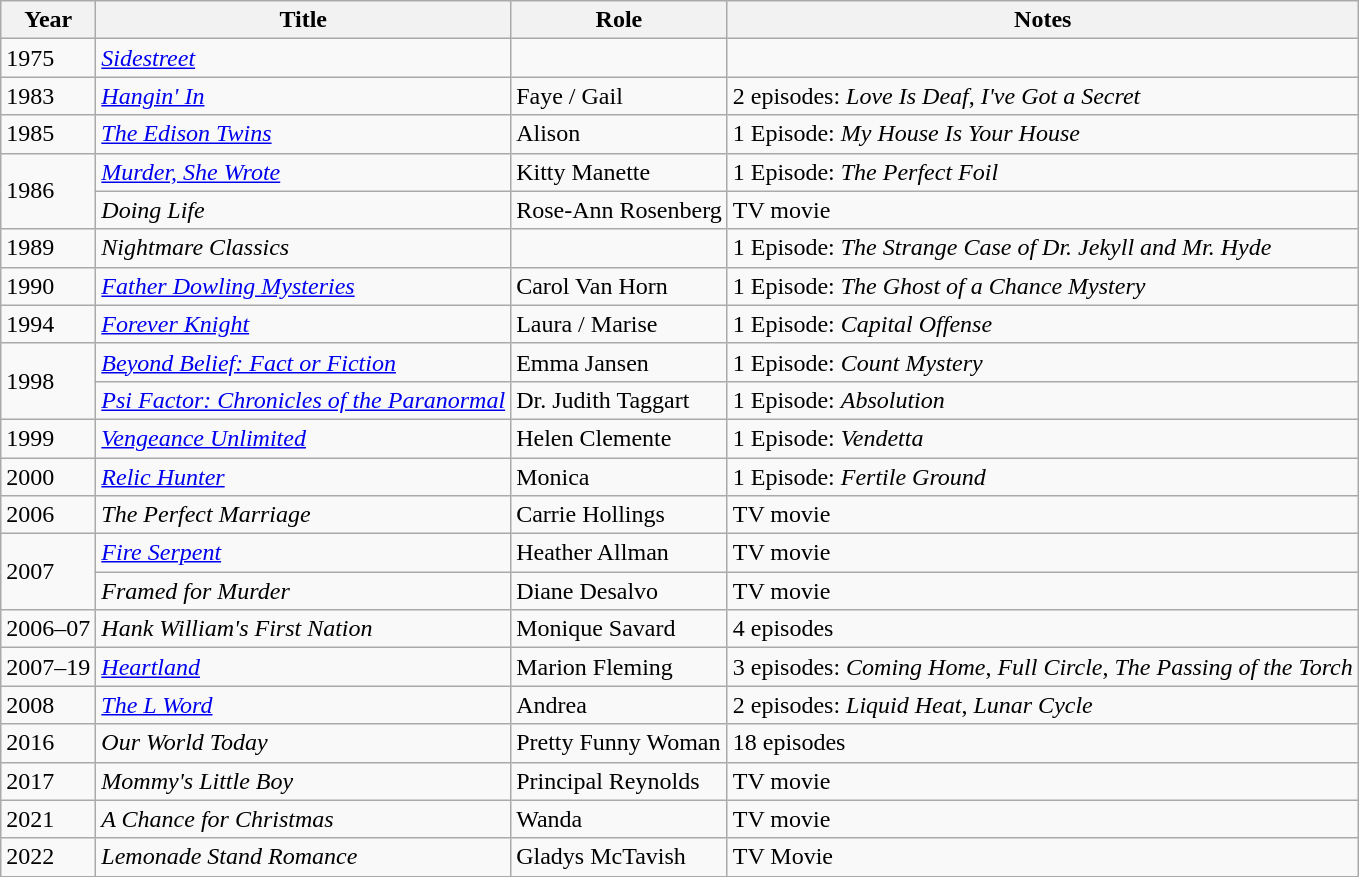<table class="wikitable sortable">
<tr>
<th>Year</th>
<th>Title</th>
<th>Role</th>
<th class="unsortable">Notes</th>
</tr>
<tr>
<td>1975</td>
<td><em><a href='#'>Sidestreet</a></em></td>
<td></td>
<td></td>
</tr>
<tr>
<td>1983</td>
<td><em><a href='#'>Hangin' In</a></em></td>
<td>Faye / Gail</td>
<td>2 episodes: <em>Love Is Deaf</em>, <em>I've Got a Secret</em></td>
</tr>
<tr>
<td>1985</td>
<td data-sort-value="Edison Twins, The"><em><a href='#'>The Edison Twins</a></em></td>
<td>Alison</td>
<td>1 Episode: <em>My House Is Your House</em></td>
</tr>
<tr>
<td rowspan="2">1986</td>
<td><em><a href='#'>Murder, She Wrote</a></em></td>
<td>Kitty Manette</td>
<td>1 Episode: <em>The Perfect Foil</em></td>
</tr>
<tr>
<td><em>Doing Life</em></td>
<td>Rose-Ann Rosenberg</td>
<td>TV movie</td>
</tr>
<tr>
<td>1989</td>
<td><em>Nightmare Classics</em></td>
<td></td>
<td>1 Episode: <em>The Strange Case of Dr. Jekyll and Mr. Hyde</em></td>
</tr>
<tr>
<td>1990</td>
<td><em><a href='#'>Father Dowling Mysteries</a></em></td>
<td>Carol Van Horn</td>
<td>1 Episode: <em>The Ghost of a Chance Mystery</em></td>
</tr>
<tr>
<td>1994</td>
<td><em><a href='#'>Forever Knight</a></em></td>
<td>Laura / Marise</td>
<td>1 Episode: <em>Capital Offense</em></td>
</tr>
<tr>
<td rowspan="2">1998</td>
<td><em><a href='#'>Beyond Belief: Fact or Fiction</a></em></td>
<td>Emma Jansen</td>
<td>1 Episode: <em>Count Mystery</em></td>
</tr>
<tr>
<td><em><a href='#'>Psi Factor: Chronicles of the Paranormal</a></em></td>
<td>Dr. Judith Taggart</td>
<td>1 Episode: <em>Absolution</em></td>
</tr>
<tr>
<td>1999</td>
<td><em><a href='#'>Vengeance Unlimited</a></em></td>
<td>Helen Clemente</td>
<td>1 Episode: <em>Vendetta</em></td>
</tr>
<tr>
<td>2000</td>
<td><em><a href='#'>Relic Hunter</a></em></td>
<td>Monica</td>
<td>1 Episode: <em>Fertile Ground</em></td>
</tr>
<tr>
<td>2006</td>
<td data-sort-value="Perfect Marriage, The"><em>The Perfect Marriage</em></td>
<td>Carrie Hollings</td>
<td>TV movie</td>
</tr>
<tr>
<td rowspan="2">2007</td>
<td><em><a href='#'>Fire Serpent</a></em></td>
<td>Heather Allman</td>
<td>TV movie</td>
</tr>
<tr>
<td><em>Framed for Murder</em></td>
<td>Diane Desalvo</td>
<td>TV movie</td>
</tr>
<tr>
<td>2006–07</td>
<td><em>Hank William's First Nation</em></td>
<td>Monique Savard</td>
<td>4 episodes</td>
</tr>
<tr>
<td>2007–19</td>
<td><em><a href='#'>Heartland</a></em></td>
<td>Marion Fleming</td>
<td>3 episodes: <em>Coming Home</em>, <em>Full Circle</em>, <em>The Passing of the Torch</em></td>
</tr>
<tr>
<td>2008</td>
<td data-sort-value="L Word, The"><em><a href='#'>The L Word</a></em></td>
<td>Andrea</td>
<td>2 episodes: <em>Liquid Heat</em>, <em>Lunar Cycle</em></td>
</tr>
<tr>
<td>2016</td>
<td><em>Our World Today</em></td>
<td>Pretty Funny Woman</td>
<td>18 episodes</td>
</tr>
<tr>
<td>2017</td>
<td><em>Mommy's Little Boy</em></td>
<td>Principal Reynolds</td>
<td>TV movie</td>
</tr>
<tr>
<td>2021</td>
<td data-sort-value="Chance for Christmas, A"><em>A Chance for Christmas</em></td>
<td>Wanda</td>
<td>TV movie</td>
</tr>
<tr>
<td>2022</td>
<td><em>Lemonade Stand Romance</em></td>
<td>Gladys McTavish</td>
<td>TV Movie</td>
</tr>
<tr>
</tr>
</table>
